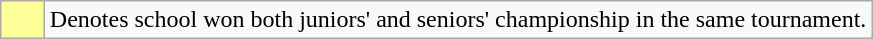<table class="wikitable">
<tr>
<td bgcolor="#FFFF99" width="5%"></td>
<td>Denotes school won both juniors' and seniors' championship in the same tournament.</td>
</tr>
</table>
